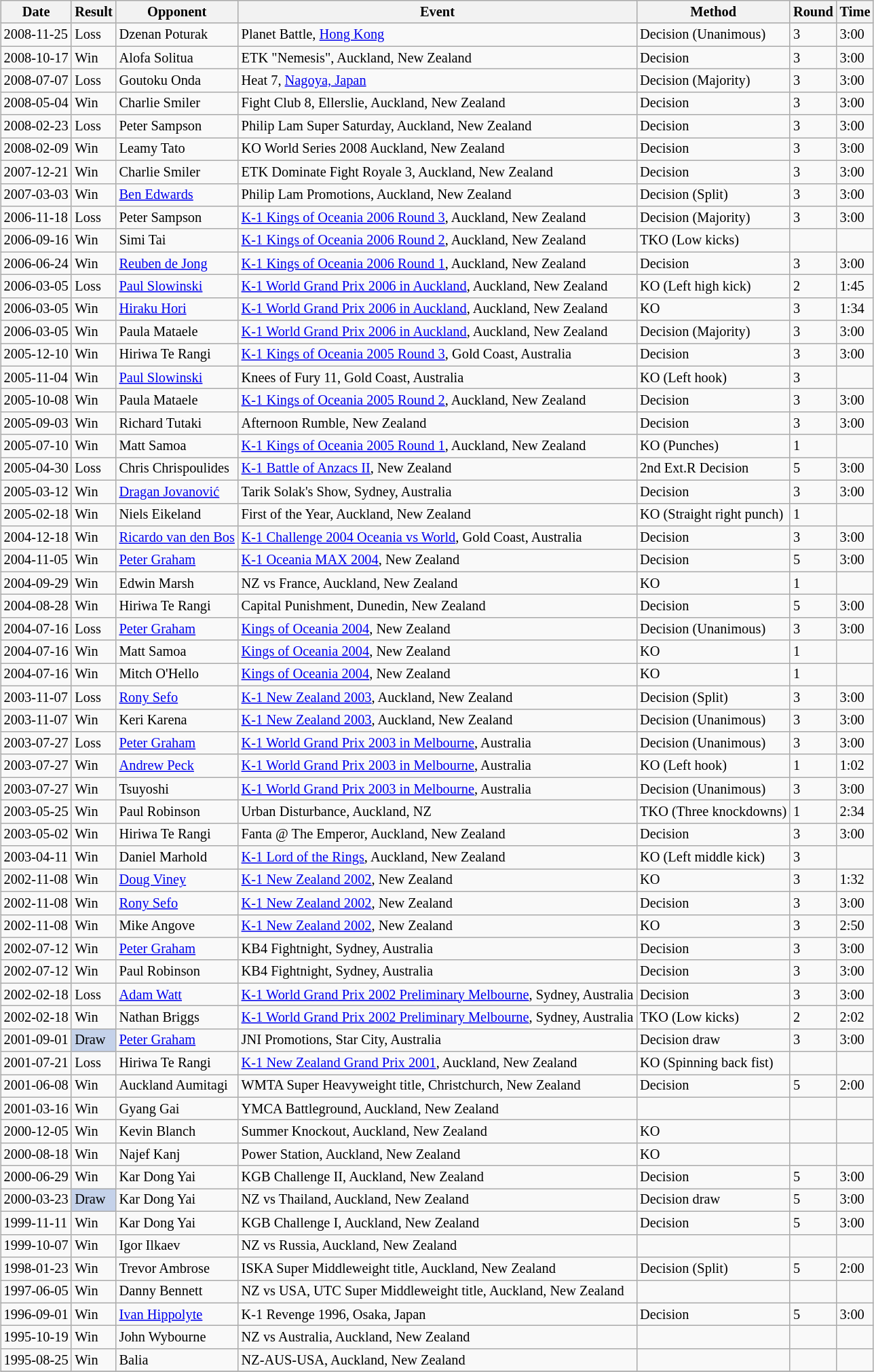<table class="wikitable" style="margin:0.5em auto; font-size:85%">
<tr style="background: #f0f0f0">
<th>Date</th>
<th>Result</th>
<th>Opponent</th>
<th>Event</th>
<th>Method</th>
<th>Round</th>
<th>Time</th>
</tr>
<tr>
<td>2008-11-25</td>
<td> Loss</td>
<td> Dzenan Poturak</td>
<td>Planet Battle, <a href='#'>Hong Kong</a></td>
<td>Decision (Unanimous)</td>
<td>3</td>
<td>3:00</td>
</tr>
<tr>
<td>2008-10-17</td>
<td> Win</td>
<td> Alofa Solitua</td>
<td>ETK "Nemesis", Auckland, New Zealand</td>
<td>Decision</td>
<td>3</td>
<td>3:00</td>
</tr>
<tr>
<td>2008-07-07</td>
<td> Loss</td>
<td> Goutoku Onda</td>
<td>Heat 7, <a href='#'>Nagoya, Japan</a></td>
<td>Decision (Majority)</td>
<td>3</td>
<td>3:00</td>
</tr>
<tr>
<td>2008-05-04</td>
<td> Win</td>
<td> Charlie Smiler</td>
<td>Fight Club 8, Ellerslie, Auckland, New Zealand</td>
<td>Decision</td>
<td>3</td>
<td>3:00</td>
</tr>
<tr>
<td>2008-02-23</td>
<td> Loss</td>
<td> Peter Sampson</td>
<td>Philip Lam Super Saturday, Auckland, New Zealand</td>
<td>Decision</td>
<td>3</td>
<td>3:00</td>
</tr>
<tr>
<td>2008-02-09</td>
<td> Win</td>
<td> Leamy Tato</td>
<td>KO World Series 2008 Auckland, New Zealand</td>
<td>Decision</td>
<td>3</td>
<td>3:00</td>
</tr>
<tr>
<td>2007-12-21</td>
<td> Win</td>
<td> Charlie Smiler</td>
<td>ETK Dominate Fight Royale 3, Auckland, New Zealand</td>
<td>Decision</td>
<td>3</td>
<td>3:00</td>
</tr>
<tr>
<td>2007-03-03</td>
<td> Win</td>
<td> <a href='#'>Ben Edwards</a></td>
<td>Philip Lam Promotions, Auckland, New Zealand</td>
<td>Decision (Split)</td>
<td>3</td>
<td>3:00</td>
</tr>
<tr>
<td>2006-11-18</td>
<td>Loss</td>
<td> Peter Sampson</td>
<td><a href='#'>K-1 Kings of Oceania 2006 Round 3</a>, Auckland, New Zealand</td>
<td>Decision (Majority)</td>
<td>3</td>
<td>3:00</td>
</tr>
<tr>
<td>2006-09-16</td>
<td>Win</td>
<td> Simi Tai</td>
<td><a href='#'>K-1 Kings of Oceania 2006 Round 2</a>, Auckland, New Zealand</td>
<td>TKO (Low kicks)</td>
<td></td>
<td></td>
</tr>
<tr>
<td>2006-06-24</td>
<td>Win</td>
<td> <a href='#'>Reuben de Jong</a></td>
<td><a href='#'>K-1 Kings of Oceania 2006 Round 1</a>, Auckland, New Zealand</td>
<td>Decision</td>
<td>3</td>
<td>3:00</td>
</tr>
<tr>
<td>2006-03-05</td>
<td>Loss</td>
<td> <a href='#'>Paul Slowinski</a></td>
<td><a href='#'>K-1 World Grand Prix 2006 in Auckland</a>, Auckland, New Zealand</td>
<td>KO (Left high kick)</td>
<td>2</td>
<td>1:45</td>
</tr>
<tr>
<td>2006-03-05</td>
<td>Win</td>
<td> <a href='#'>Hiraku Hori</a></td>
<td><a href='#'>K-1 World Grand Prix 2006 in Auckland</a>, Auckland, New Zealand</td>
<td>KO</td>
<td>3</td>
<td>1:34</td>
</tr>
<tr>
<td>2006-03-05</td>
<td>Win</td>
<td> Paula Mataele</td>
<td><a href='#'>K-1 World Grand Prix 2006 in Auckland</a>, Auckland, New Zealand</td>
<td>Decision (Majority)</td>
<td>3</td>
<td>3:00</td>
</tr>
<tr>
<td>2005-12-10</td>
<td>Win</td>
<td> Hiriwa Te Rangi</td>
<td><a href='#'>K-1 Kings of Oceania 2005 Round 3</a>, Gold Coast, Australia</td>
<td>Decision</td>
<td>3</td>
<td>3:00</td>
</tr>
<tr>
<td>2005-11-04</td>
<td>Win</td>
<td> <a href='#'>Paul Slowinski</a></td>
<td>Knees of Fury 11, Gold Coast, Australia</td>
<td>KO (Left hook)</td>
<td>3</td>
<td></td>
</tr>
<tr>
<td>2005-10-08</td>
<td>Win</td>
<td> Paula Mataele</td>
<td><a href='#'>K-1 Kings of Oceania 2005 Round 2</a>, Auckland, New Zealand</td>
<td>Decision</td>
<td>3</td>
<td>3:00</td>
</tr>
<tr>
<td>2005-09-03</td>
<td>Win</td>
<td> Richard Tutaki</td>
<td>Afternoon Rumble, New Zealand</td>
<td>Decision</td>
<td>3</td>
<td>3:00</td>
</tr>
<tr>
<td>2005-07-10</td>
<td>Win</td>
<td> Matt Samoa</td>
<td><a href='#'>K-1 Kings of Oceania 2005 Round 1</a>, Auckland, New Zealand</td>
<td>KO (Punches)</td>
<td>1</td>
<td></td>
</tr>
<tr>
<td>2005-04-30</td>
<td>Loss</td>
<td> Chris Chrispoulides</td>
<td><a href='#'>K-1 Battle of Anzacs II</a>, New Zealand</td>
<td>2nd Ext.R Decision</td>
<td>5</td>
<td>3:00</td>
</tr>
<tr>
<td>2005-03-12</td>
<td>Win</td>
<td> <a href='#'>Dragan Jovanović</a></td>
<td>Tarik Solak's Show, Sydney, Australia</td>
<td>Decision</td>
<td>3</td>
<td>3:00</td>
</tr>
<tr>
<td>2005-02-18</td>
<td>Win</td>
<td> Niels Eikeland</td>
<td>First of the Year, Auckland, New Zealand</td>
<td>KO (Straight right punch)</td>
<td>1</td>
<td></td>
</tr>
<tr>
<td>2004-12-18</td>
<td>Win</td>
<td> <a href='#'>Ricardo van den Bos</a></td>
<td><a href='#'>K-1 Challenge 2004 Oceania vs World</a>, Gold Coast, Australia</td>
<td>Decision</td>
<td>3</td>
<td>3:00</td>
</tr>
<tr>
<td>2004-11-05</td>
<td>Win</td>
<td> <a href='#'>Peter Graham</a></td>
<td><a href='#'>K-1 Oceania MAX 2004</a>, New Zealand</td>
<td>Decision</td>
<td>5</td>
<td>3:00</td>
</tr>
<tr>
<td>2004-09-29</td>
<td>Win</td>
<td> Edwin Marsh</td>
<td>NZ vs France, Auckland, New Zealand</td>
<td>KO</td>
<td>1</td>
<td></td>
</tr>
<tr>
<td>2004-08-28</td>
<td>Win</td>
<td> Hiriwa Te Rangi</td>
<td>Capital Punishment, Dunedin, New Zealand</td>
<td>Decision</td>
<td>5</td>
<td>3:00</td>
</tr>
<tr>
<td>2004-07-16</td>
<td>Loss</td>
<td> <a href='#'>Peter Graham</a></td>
<td><a href='#'>Kings of Oceania 2004</a>, New Zealand</td>
<td>Decision (Unanimous)</td>
<td>3</td>
<td>3:00</td>
</tr>
<tr>
<td>2004-07-16</td>
<td>Win</td>
<td> Matt Samoa</td>
<td><a href='#'>Kings of Oceania 2004</a>, New Zealand</td>
<td>KO</td>
<td>1</td>
<td></td>
</tr>
<tr>
<td>2004-07-16</td>
<td>Win</td>
<td> Mitch O'Hello</td>
<td><a href='#'>Kings of Oceania 2004</a>, New Zealand</td>
<td>KO</td>
<td>1</td>
<td></td>
</tr>
<tr>
<td>2003-11-07</td>
<td>Loss</td>
<td> <a href='#'>Rony Sefo</a></td>
<td><a href='#'>K-1 New Zealand 2003</a>, Auckland, New Zealand</td>
<td>Decision (Split)</td>
<td>3</td>
<td>3:00</td>
</tr>
<tr>
<td>2003-11-07</td>
<td>Win</td>
<td> Keri Karena</td>
<td><a href='#'>K-1 New Zealand 2003</a>, Auckland, New Zealand</td>
<td>Decision (Unanimous)</td>
<td>3</td>
<td>3:00</td>
</tr>
<tr>
<td>2003-07-27</td>
<td>Loss</td>
<td> <a href='#'>Peter Graham</a></td>
<td><a href='#'>K-1 World Grand Prix 2003 in Melbourne</a>, Australia</td>
<td>Decision (Unanimous)</td>
<td>3</td>
<td>3:00</td>
</tr>
<tr>
<td>2003-07-27</td>
<td>Win</td>
<td> <a href='#'>Andrew Peck</a></td>
<td><a href='#'>K-1 World Grand Prix 2003 in Melbourne</a>, Australia</td>
<td>KO (Left hook)</td>
<td>1</td>
<td>1:02</td>
</tr>
<tr>
<td>2003-07-27</td>
<td>Win</td>
<td> Tsuyoshi</td>
<td><a href='#'>K-1 World Grand Prix 2003 in Melbourne</a>, Australia</td>
<td>Decision (Unanimous)</td>
<td>3</td>
<td>3:00</td>
</tr>
<tr>
<td>2003-05-25</td>
<td>Win</td>
<td> Paul Robinson</td>
<td>Urban Disturbance, Auckland, NZ</td>
<td>TKO (Three knockdowns)</td>
<td>1</td>
<td>2:34</td>
</tr>
<tr>
<td>2003-05-02</td>
<td>Win</td>
<td> Hiriwa Te Rangi</td>
<td>Fanta @ The Emperor, Auckland, New Zealand</td>
<td>Decision</td>
<td>3</td>
<td>3:00</td>
</tr>
<tr>
<td>2003-04-11</td>
<td>Win</td>
<td> Daniel Marhold</td>
<td><a href='#'>K-1 Lord of the Rings</a>, Auckland, New Zealand</td>
<td>KO (Left middle kick)</td>
<td>3</td>
<td></td>
</tr>
<tr>
<td>2002-11-08</td>
<td>Win</td>
<td> <a href='#'>Doug Viney</a></td>
<td><a href='#'>K-1 New Zealand 2002</a>, New Zealand</td>
<td>KO</td>
<td>3</td>
<td>1:32</td>
</tr>
<tr>
<td>2002-11-08</td>
<td>Win</td>
<td> <a href='#'>Rony Sefo</a></td>
<td><a href='#'>K-1 New Zealand 2002</a>, New Zealand</td>
<td>Decision</td>
<td>3</td>
<td>3:00</td>
</tr>
<tr>
<td>2002-11-08</td>
<td>Win</td>
<td> Mike Angove</td>
<td><a href='#'>K-1 New Zealand 2002</a>, New Zealand</td>
<td>KO</td>
<td>3</td>
<td>2:50</td>
</tr>
<tr>
<td>2002-07-12</td>
<td>Win</td>
<td> <a href='#'>Peter Graham</a></td>
<td>KB4 Fightnight, Sydney, Australia</td>
<td>Decision</td>
<td>3</td>
<td>3:00</td>
</tr>
<tr>
<td>2002-07-12</td>
<td>Win</td>
<td> Paul Robinson</td>
<td>KB4 Fightnight, Sydney, Australia</td>
<td>Decision</td>
<td>3</td>
<td>3:00</td>
</tr>
<tr>
<td>2002-02-18</td>
<td>Loss</td>
<td> <a href='#'>Adam Watt</a></td>
<td><a href='#'>K-1 World Grand Prix 2002 Preliminary Melbourne</a>, Sydney, Australia</td>
<td>Decision</td>
<td>3</td>
<td>3:00</td>
</tr>
<tr>
<td>2002-02-18</td>
<td>Win</td>
<td> Nathan Briggs</td>
<td><a href='#'>K-1 World Grand Prix 2002 Preliminary Melbourne</a>, Sydney, Australia</td>
<td>TKO (Low kicks)</td>
<td>2</td>
<td>2:02</td>
</tr>
<tr>
<td>2001-09-01</td>
<td style="background: #c5d2ea">Draw</td>
<td> <a href='#'>Peter Graham</a></td>
<td>JNI Promotions, Star City, Australia</td>
<td>Decision draw</td>
<td>3</td>
<td>3:00</td>
</tr>
<tr>
<td>2001-07-21</td>
<td>Loss</td>
<td> Hiriwa Te Rangi</td>
<td><a href='#'>K-1 New Zealand Grand Prix 2001</a>, Auckland, New Zealand</td>
<td>KO (Spinning back fist)</td>
<td></td>
<td></td>
</tr>
<tr>
<td>2001-06-08</td>
<td>Win</td>
<td> Auckland Aumitagi</td>
<td>WMTA Super Heavyweight title, Christchurch, New Zealand</td>
<td>Decision</td>
<td>5</td>
<td>2:00</td>
</tr>
<tr>
<td>2001-03-16</td>
<td>Win</td>
<td> Gyang Gai</td>
<td>YMCA Battleground, Auckland, New Zealand</td>
<td></td>
<td></td>
<td></td>
</tr>
<tr>
<td>2000-12-05</td>
<td>Win</td>
<td> Kevin Blanch</td>
<td>Summer Knockout, Auckland, New Zealand</td>
<td>KO</td>
<td></td>
<td></td>
</tr>
<tr>
<td>2000-08-18</td>
<td>Win</td>
<td> Najef Kanj</td>
<td>Power Station, Auckland, New Zealand</td>
<td>KO</td>
<td></td>
<td></td>
</tr>
<tr>
<td>2000-06-29</td>
<td>Win</td>
<td> Kar Dong Yai</td>
<td>KGB Challenge II, Auckland, New Zealand</td>
<td>Decision</td>
<td>5</td>
<td>3:00</td>
</tr>
<tr>
<td>2000-03-23</td>
<td style="background: #c5d2ea">Draw</td>
<td> Kar Dong Yai</td>
<td>NZ vs Thailand, Auckland, New Zealand</td>
<td>Decision draw</td>
<td>5</td>
<td>3:00</td>
</tr>
<tr>
<td>1999-11-11</td>
<td>Win</td>
<td> Kar Dong Yai</td>
<td>KGB Challenge I, Auckland, New Zealand</td>
<td>Decision</td>
<td>5</td>
<td>3:00</td>
</tr>
<tr>
<td>1999-10-07</td>
<td>Win</td>
<td> Igor Ilkaev</td>
<td>NZ vs Russia, Auckland, New Zealand</td>
<td></td>
<td></td>
</tr>
<tr>
<td>1998-01-23</td>
<td>Win</td>
<td> Trevor Ambrose</td>
<td>ISKA Super Middleweight title, Auckland, New Zealand</td>
<td>Decision (Split)</td>
<td>5</td>
<td>2:00</td>
</tr>
<tr>
<td>1997-06-05</td>
<td>Win</td>
<td> Danny Bennett</td>
<td>NZ vs USA, UTC Super Middleweight title, Auckland, New Zealand</td>
<td></td>
<td></td>
<td></td>
</tr>
<tr>
<td>1996-09-01</td>
<td>Win</td>
<td> <a href='#'>Ivan Hippolyte</a></td>
<td>K-1 Revenge 1996, Osaka, Japan</td>
<td>Decision</td>
<td>5</td>
<td>3:00</td>
</tr>
<tr>
<td>1995-10-19</td>
<td>Win</td>
<td> John Wybourne</td>
<td>NZ vs Australia, Auckland, New Zealand</td>
<td></td>
<td></td>
<td></td>
</tr>
<tr>
<td>1995-08-25</td>
<td>Win</td>
<td> Balia</td>
<td>NZ-AUS-USA, Auckland, New Zealand</td>
<td></td>
<td></td>
<td></td>
</tr>
<tr>
</tr>
</table>
